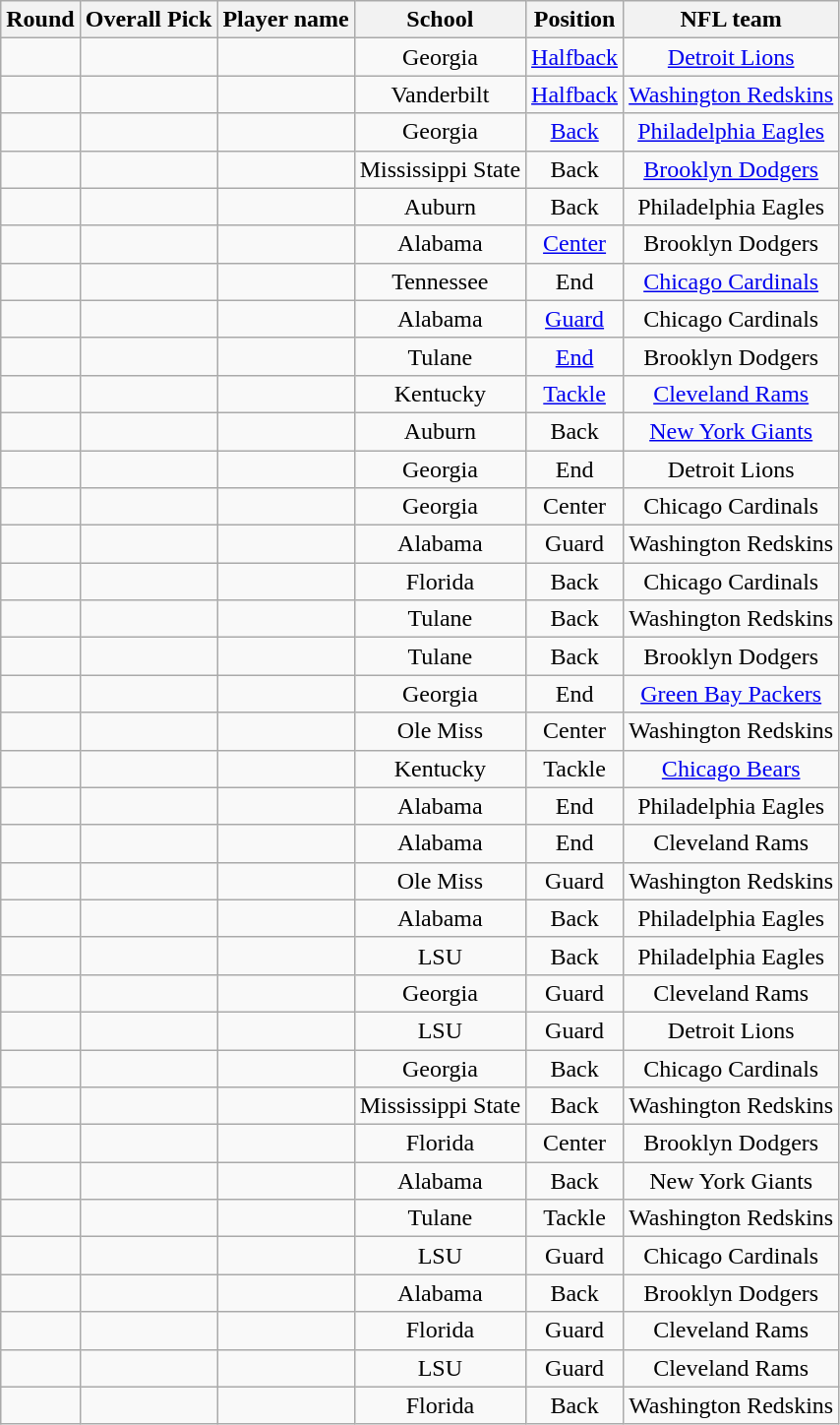<table class="wikitable sortable" style="text-align:center">
<tr>
<th scope="col">Round</th>
<th scope="col">Overall Pick</th>
<th scope="col">Player name</th>
<th scope="col">School</th>
<th scope="col">Position</th>
<th scope="col">NFL team</th>
</tr>
<tr>
<td></td>
<td></td>
<td></td>
<td>Georgia</td>
<td><a href='#'>Halfback</a></td>
<td><a href='#'>Detroit Lions</a></td>
</tr>
<tr>
<td></td>
<td></td>
<td></td>
<td>Vanderbilt</td>
<td><a href='#'>Halfback</a></td>
<td><a href='#'>Washington Redskins</a></td>
</tr>
<tr>
<td></td>
<td></td>
<td></td>
<td>Georgia</td>
<td><a href='#'>Back</a></td>
<td><a href='#'>Philadelphia Eagles</a></td>
</tr>
<tr>
<td></td>
<td></td>
<td></td>
<td>Mississippi State</td>
<td>Back</td>
<td><a href='#'>Brooklyn Dodgers</a></td>
</tr>
<tr>
<td></td>
<td></td>
<td></td>
<td>Auburn</td>
<td>Back</td>
<td>Philadelphia Eagles</td>
</tr>
<tr>
<td></td>
<td></td>
<td></td>
<td>Alabama</td>
<td><a href='#'>Center</a></td>
<td>Brooklyn Dodgers</td>
</tr>
<tr>
<td></td>
<td></td>
<td></td>
<td>Tennessee</td>
<td>End</td>
<td><a href='#'>Chicago Cardinals</a></td>
</tr>
<tr>
<td></td>
<td></td>
<td></td>
<td>Alabama</td>
<td><a href='#'>Guard</a></td>
<td>Chicago Cardinals</td>
</tr>
<tr>
<td></td>
<td></td>
<td></td>
<td>Tulane</td>
<td><a href='#'>End</a></td>
<td>Brooklyn Dodgers</td>
</tr>
<tr>
<td></td>
<td></td>
<td></td>
<td>Kentucky</td>
<td><a href='#'>Tackle</a></td>
<td><a href='#'>Cleveland Rams</a></td>
</tr>
<tr>
<td></td>
<td></td>
<td></td>
<td>Auburn</td>
<td>Back</td>
<td><a href='#'>New York Giants</a></td>
</tr>
<tr>
<td></td>
<td></td>
<td></td>
<td>Georgia</td>
<td>End</td>
<td>Detroit Lions</td>
</tr>
<tr>
<td></td>
<td></td>
<td></td>
<td>Georgia</td>
<td>Center</td>
<td>Chicago Cardinals</td>
</tr>
<tr>
<td></td>
<td></td>
<td></td>
<td>Alabama</td>
<td>Guard</td>
<td>Washington Redskins</td>
</tr>
<tr>
<td></td>
<td></td>
<td></td>
<td>Florida</td>
<td>Back</td>
<td>Chicago Cardinals</td>
</tr>
<tr>
<td></td>
<td></td>
<td></td>
<td>Tulane</td>
<td>Back</td>
<td>Washington Redskins</td>
</tr>
<tr>
<td></td>
<td></td>
<td></td>
<td>Tulane</td>
<td>Back</td>
<td>Brooklyn Dodgers</td>
</tr>
<tr>
<td></td>
<td></td>
<td></td>
<td>Georgia</td>
<td>End</td>
<td><a href='#'>Green Bay Packers</a></td>
</tr>
<tr>
<td></td>
<td></td>
<td></td>
<td>Ole Miss</td>
<td>Center</td>
<td>Washington Redskins</td>
</tr>
<tr>
<td></td>
<td></td>
<td></td>
<td>Kentucky</td>
<td>Tackle</td>
<td><a href='#'>Chicago Bears</a></td>
</tr>
<tr>
<td></td>
<td></td>
<td></td>
<td>Alabama</td>
<td>End</td>
<td>Philadelphia Eagles</td>
</tr>
<tr>
<td></td>
<td></td>
<td></td>
<td>Alabama</td>
<td>End</td>
<td>Cleveland Rams</td>
</tr>
<tr>
<td></td>
<td></td>
<td></td>
<td>Ole Miss</td>
<td>Guard</td>
<td>Washington Redskins</td>
</tr>
<tr>
<td></td>
<td></td>
<td></td>
<td>Alabama</td>
<td>Back</td>
<td>Philadelphia Eagles</td>
</tr>
<tr>
<td></td>
<td></td>
<td></td>
<td>LSU</td>
<td>Back</td>
<td>Philadelphia Eagles</td>
</tr>
<tr>
<td></td>
<td></td>
<td></td>
<td>Georgia</td>
<td>Guard</td>
<td>Cleveland Rams</td>
</tr>
<tr>
<td></td>
<td></td>
<td></td>
<td>LSU</td>
<td>Guard</td>
<td>Detroit Lions</td>
</tr>
<tr>
<td></td>
<td></td>
<td></td>
<td>Georgia</td>
<td>Back</td>
<td>Chicago Cardinals</td>
</tr>
<tr>
<td></td>
<td></td>
<td></td>
<td>Mississippi State</td>
<td>Back</td>
<td>Washington Redskins</td>
</tr>
<tr>
<td></td>
<td></td>
<td></td>
<td>Florida</td>
<td>Center</td>
<td>Brooklyn Dodgers</td>
</tr>
<tr>
<td></td>
<td></td>
<td></td>
<td>Alabama</td>
<td>Back</td>
<td>New York Giants</td>
</tr>
<tr>
<td></td>
<td></td>
<td></td>
<td>Tulane</td>
<td>Tackle</td>
<td>Washington Redskins</td>
</tr>
<tr>
<td></td>
<td></td>
<td></td>
<td>LSU</td>
<td>Guard</td>
<td>Chicago Cardinals</td>
</tr>
<tr>
<td></td>
<td></td>
<td></td>
<td>Alabama</td>
<td>Back</td>
<td>Brooklyn Dodgers</td>
</tr>
<tr>
<td></td>
<td></td>
<td></td>
<td>Florida</td>
<td>Guard</td>
<td>Cleveland Rams</td>
</tr>
<tr>
<td></td>
<td></td>
<td></td>
<td>LSU</td>
<td>Guard</td>
<td>Cleveland Rams</td>
</tr>
<tr>
<td></td>
<td></td>
<td></td>
<td>Florida</td>
<td>Back</td>
<td>Washington Redskins</td>
</tr>
</table>
